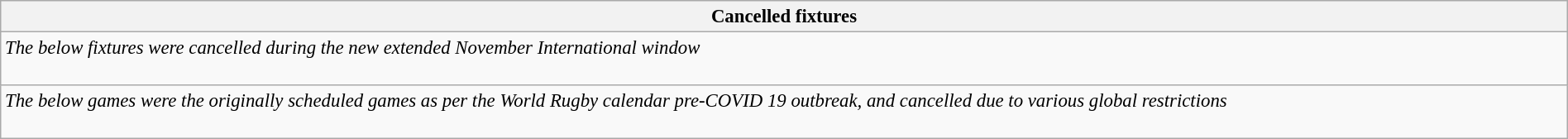<table class="wikitable collapsible collapsed" style="width:100%; text-align:left; font-size:95%">
<tr>
<th>Cancelled fixtures</th>
</tr>
<tr>
<td><em>The below fixtures were cancelled during the new extended November International window</em><br><br>


</td>
</tr>
<tr>
<td><em>The below games were the originally scheduled games as per the World Rugby calendar pre-COVID 19 outbreak, and cancelled due to various global restrictions</em><br><br>


























</td>
</tr>
</table>
